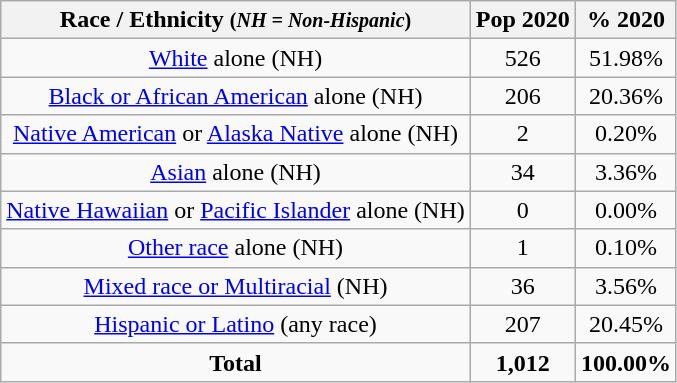<table class="wikitable" style="text-align:center;">
<tr>
<th>Race / Ethnicity <small>(<em>NH = Non-Hispanic</em>)</small></th>
<th>Pop 2020</th>
<th>% 2020</th>
</tr>
<tr>
<td><a href='#'>White</a> alone (NH)</td>
<td>526</td>
<td>51.98%</td>
</tr>
<tr>
<td><a href='#'>Black or African American</a> alone (NH)</td>
<td>206</td>
<td>20.36%</td>
</tr>
<tr>
<td><a href='#'>Native American</a> or <a href='#'>Alaska Native</a> alone (NH)</td>
<td>2</td>
<td>0.20%</td>
</tr>
<tr>
<td><a href='#'>Asian</a> alone (NH)</td>
<td>34</td>
<td>3.36%</td>
</tr>
<tr>
<td><a href='#'>Native Hawaiian</a> or <a href='#'>Pacific Islander</a> alone (NH)</td>
<td>0</td>
<td>0.00%</td>
</tr>
<tr>
<td><a href='#'>Other race</a> alone (NH)</td>
<td>1</td>
<td>0.10%</td>
</tr>
<tr>
<td><a href='#'>Mixed race or Multiracial</a> (NH)</td>
<td>36</td>
<td>3.56%</td>
</tr>
<tr>
<td><a href='#'>Hispanic or Latino</a> (any race)</td>
<td>207</td>
<td>20.45%</td>
</tr>
<tr>
<td><strong>Total</strong></td>
<td><strong>1,012</strong></td>
<td><strong>100.00%</strong></td>
</tr>
</table>
